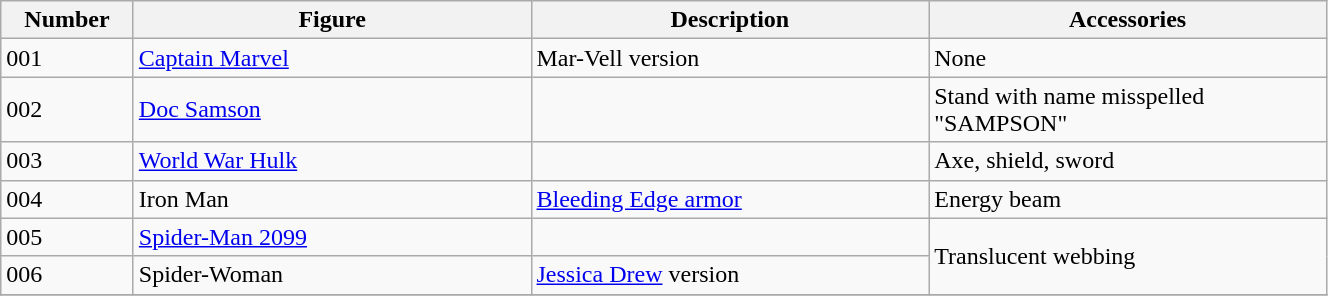<table class="wikitable" width="70%">
<tr>
<th width=10%>Number</th>
<th width=30%>Figure</th>
<th width=30%>Description</th>
<th width=30%>Accessories</th>
</tr>
<tr>
<td>001</td>
<td><a href='#'>Captain Marvel</a></td>
<td>Mar-Vell version</td>
<td>None</td>
</tr>
<tr>
<td>002</td>
<td><a href='#'>Doc Samson</a></td>
<td></td>
<td>Stand with name misspelled "SAMPSON"</td>
</tr>
<tr>
<td>003</td>
<td><a href='#'>World War Hulk</a></td>
<td></td>
<td>Axe, shield, sword</td>
</tr>
<tr>
<td>004</td>
<td>Iron Man</td>
<td><a href='#'>Bleeding Edge armor</a></td>
<td>Energy beam</td>
</tr>
<tr>
<td>005</td>
<td><a href='#'>Spider-Man 2099</a></td>
<td></td>
<td rowspan="2">Translucent webbing</td>
</tr>
<tr>
<td>006</td>
<td>Spider-Woman</td>
<td><a href='#'>Jessica Drew</a> version</td>
</tr>
<tr>
</tr>
</table>
